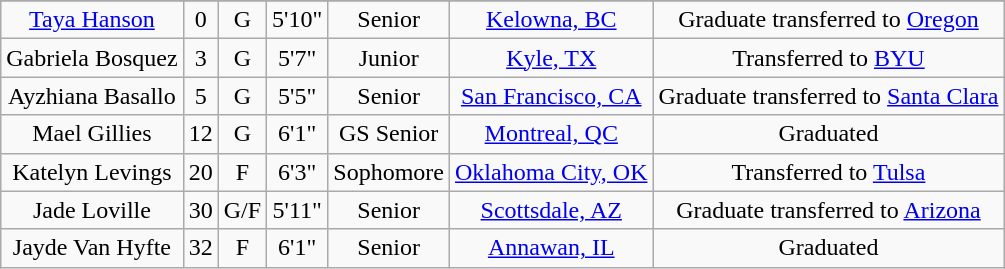<table class="wikitable sortable" style="text-align: center">
<tr align=center>
</tr>
<tr>
<td><a href='#'>Taya Hanson</a></td>
<td>0</td>
<td>G</td>
<td>5'10"</td>
<td>Senior</td>
<td><a href='#'>Kelowna, BC</a></td>
<td>Graduate transferred to <a href='#'>Oregon</a></td>
</tr>
<tr>
<td>Gabriela Bosquez</td>
<td>3</td>
<td>G</td>
<td>5'7"</td>
<td>Junior</td>
<td><a href='#'>Kyle, TX</a></td>
<td>Transferred to <a href='#'>BYU</a></td>
</tr>
<tr>
<td>Ayzhiana Basallo</td>
<td>5</td>
<td>G</td>
<td>5'5"</td>
<td>Senior</td>
<td><a href='#'>San Francisco, CA</a></td>
<td>Graduate transferred to <a href='#'>Santa Clara</a></td>
</tr>
<tr>
<td>Mael Gillies</td>
<td>12</td>
<td>G</td>
<td>6'1"</td>
<td>GS Senior</td>
<td><a href='#'>Montreal, QC</a></td>
<td>Graduated</td>
</tr>
<tr>
<td>Katelyn Levings</td>
<td>20</td>
<td>F</td>
<td>6'3"</td>
<td>Sophomore</td>
<td><a href='#'>Oklahoma City, OK</a></td>
<td>Transferred to <a href='#'>Tulsa</a></td>
</tr>
<tr>
<td>Jade Loville</td>
<td>30</td>
<td>G/F</td>
<td>5'11"</td>
<td>Senior</td>
<td><a href='#'>Scottsdale, AZ</a></td>
<td>Graduate transferred to <a href='#'>Arizona</a></td>
</tr>
<tr>
<td>Jayde Van Hyfte</td>
<td>32</td>
<td>F</td>
<td>6'1"</td>
<td>Senior</td>
<td><a href='#'>Annawan, IL</a></td>
<td>Graduated</td>
</tr>
</table>
